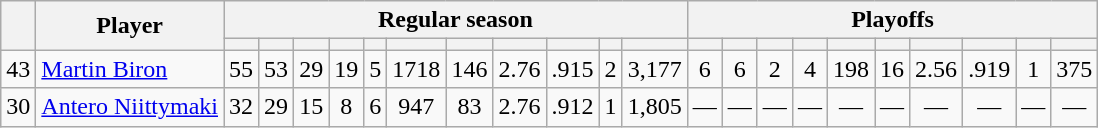<table class="wikitable plainrowheaders" style="text-align:center;">
<tr>
<th scope="col" rowspan="2"></th>
<th scope="col" rowspan="2">Player</th>
<th scope=colgroup colspan=11>Regular season</th>
<th scope=colgroup colspan=10>Playoffs</th>
</tr>
<tr>
<th scope="col"></th>
<th scope="col"></th>
<th scope="col"></th>
<th scope="col"></th>
<th scope="col"></th>
<th scope="col"></th>
<th scope="col"></th>
<th scope="col"></th>
<th scope="col"></th>
<th scope="col"></th>
<th scope="col"></th>
<th scope="col"></th>
<th scope="col"></th>
<th scope="col"></th>
<th scope="col"></th>
<th scope="col"></th>
<th scope="col"></th>
<th scope="col"></th>
<th scope="col"></th>
<th scope="col"></th>
<th scope="col"></th>
</tr>
<tr>
<td scope="row">43</td>
<td align="left"><a href='#'>Martin Biron</a></td>
<td>55</td>
<td>53</td>
<td>29</td>
<td>19</td>
<td>5</td>
<td>1718</td>
<td>146</td>
<td>2.76</td>
<td>.915</td>
<td>2</td>
<td>3,177</td>
<td>6</td>
<td>6</td>
<td>2</td>
<td>4</td>
<td>198</td>
<td>16</td>
<td>2.56</td>
<td>.919</td>
<td>1</td>
<td>375</td>
</tr>
<tr>
<td scope="row">30</td>
<td align="left"><a href='#'>Antero Niittymaki</a></td>
<td>32</td>
<td>29</td>
<td>15</td>
<td>8</td>
<td>6</td>
<td>947</td>
<td>83</td>
<td>2.76</td>
<td>.912</td>
<td>1</td>
<td>1,805</td>
<td>—</td>
<td>—</td>
<td>—</td>
<td>—</td>
<td>—</td>
<td>—</td>
<td>—</td>
<td>—</td>
<td>—</td>
<td>—</td>
</tr>
</table>
